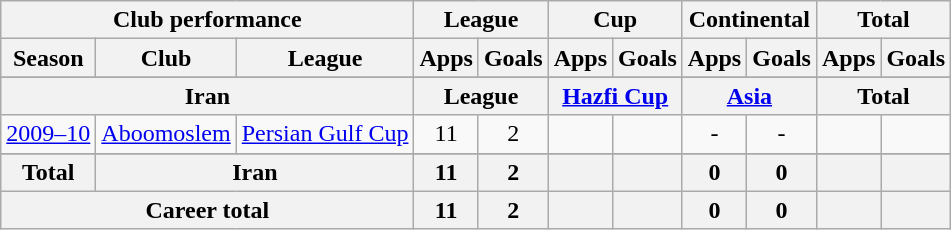<table class="wikitable" style="text-align:center">
<tr>
<th colspan=3>Club performance</th>
<th colspan=2>League</th>
<th colspan=2>Cup</th>
<th colspan=2>Continental</th>
<th colspan=2>Total</th>
</tr>
<tr>
<th>Season</th>
<th>Club</th>
<th>League</th>
<th>Apps</th>
<th>Goals</th>
<th>Apps</th>
<th>Goals</th>
<th>Apps</th>
<th>Goals</th>
<th>Apps</th>
<th>Goals</th>
</tr>
<tr>
</tr>
<tr>
<th colspan=3>Iran</th>
<th colspan=2>League</th>
<th colspan=2><a href='#'>Hazfi Cup</a></th>
<th colspan=2><a href='#'>Asia</a></th>
<th colspan=2>Total</th>
</tr>
<tr>
<td><a href='#'>2009–10</a></td>
<td rowspan="1"><a href='#'>Aboomoslem</a></td>
<td rowspan="1"><a href='#'>Persian Gulf Cup</a></td>
<td>11</td>
<td>2</td>
<td></td>
<td></td>
<td>-</td>
<td>-</td>
<td></td>
<td></td>
</tr>
<tr>
</tr>
<tr>
<th rowspan=1>Total</th>
<th colspan=2>Iran</th>
<th>11</th>
<th>2</th>
<th></th>
<th></th>
<th>0</th>
<th>0</th>
<th></th>
<th></th>
</tr>
<tr>
<th colspan=3>Career total</th>
<th>11</th>
<th>2</th>
<th></th>
<th></th>
<th>0</th>
<th>0</th>
<th></th>
<th></th>
</tr>
</table>
